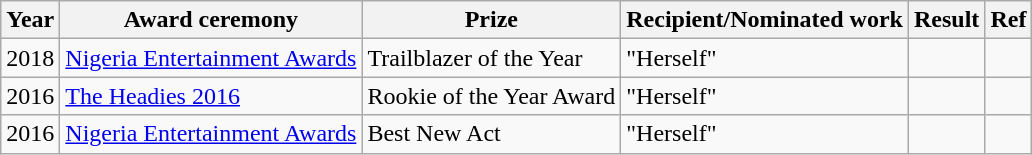<table class ="wikitable">
<tr>
<th>Year</th>
<th>Award ceremony</th>
<th>Prize</th>
<th>Recipient/Nominated work</th>
<th>Result</th>
<th>Ref</th>
</tr>
<tr>
<td>2018</td>
<td><a href='#'>Nigeria Entertainment Awards</a></td>
<td>Trailblazer of the Year</td>
<td>"Herself"</td>
<td></td>
<td></td>
</tr>
<tr>
<td>2016</td>
<td><a href='#'>The Headies 2016</a></td>
<td>Rookie of the Year Award</td>
<td>"Herself"</td>
<td></td>
<td></td>
</tr>
<tr>
<td>2016</td>
<td><a href='#'>Nigeria Entertainment Awards</a></td>
<td>Best New Act</td>
<td>"Herself"</td>
<td></td>
<td></td>
</tr>
</table>
